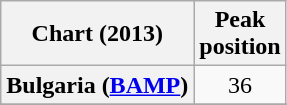<table class="wikitable sortable plainrowheaders" style="text-align:center">
<tr>
<th scope="col">Chart (2013)</th>
<th scope="col">Peak<br>position</th>
</tr>
<tr>
<th scope="row">Bulgaria (<a href='#'>BAMP</a>)</th>
<td>36</td>
</tr>
<tr>
</tr>
<tr>
</tr>
<tr>
</tr>
<tr>
</tr>
<tr>
</tr>
</table>
